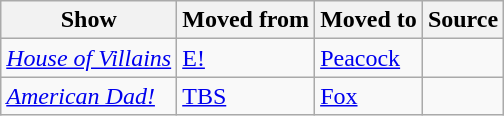<table class="wikitable sortable">
<tr>
<th>Show</th>
<th>Moved from</th>
<th>Moved to</th>
<th>Source</th>
</tr>
<tr>
<td><em><a href='#'>House of Villains</a></em></td>
<td><a href='#'>E!</a></td>
<td><a href='#'>Peacock</a></td>
<td></td>
</tr>
<tr>
<td><em><a href='#'>American Dad!</a></em></td>
<td><a href='#'>TBS</a></td>
<td><a href='#'>Fox</a></td>
<td></td>
</tr>
</table>
